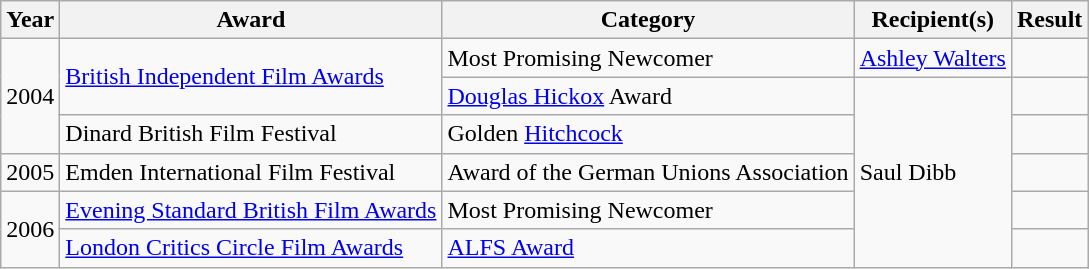<table class="wikitable sortable">
<tr>
<th>Year</th>
<th>Award</th>
<th>Category</th>
<th>Recipient(s)</th>
<th>Result</th>
</tr>
<tr>
<td rowspan="3">2004</td>
<td rowspan="2"><a href='#'>British Independent Film Awards</a></td>
<td>Most Promising Newcomer</td>
<td><a href='#'>Ashley Walters</a></td>
<td></td>
</tr>
<tr>
<td><a href='#'>Douglas Hickox</a> Award</td>
<td rowspan="5">Saul Dibb</td>
<td></td>
</tr>
<tr>
<td>Dinard British Film Festival</td>
<td>Golden <a href='#'>Hitchcock</a></td>
<td></td>
</tr>
<tr>
<td rowspan="1">2005</td>
<td>Emden International Film Festival</td>
<td>Award of the German Unions Association</td>
<td></td>
</tr>
<tr>
<td rowspan="2">2006</td>
<td><a href='#'>Evening Standard British Film Awards</a></td>
<td>Most Promising Newcomer</td>
<td></td>
</tr>
<tr>
<td><a href='#'>London Critics Circle Film Awards</a></td>
<td><a href='#'>ALFS Award</a></td>
<td></td>
</tr>
</table>
